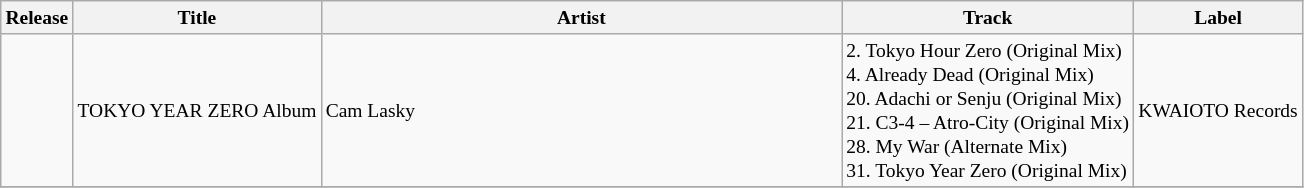<table class="wikitable" style="font-size:small">
<tr>
<th>Release</th>
<th>Title</th>
<th style="width:40%;">Artist</th>
<th>Track</th>
<th>Label</th>
</tr>
<tr>
<td></td>
<td>TOKYO YEAR ZERO Album</td>
<td>Cam Lasky</td>
<td>2. Tokyo Hour Zero (Original Mix)<br> 4. Already Dead (Original Mix)<br>20. Adachi or Senju (Original Mix)<br>21. C3-4 – Atro-City (Original Mix)<br>28. My War (Alternate Mix) <br>31. Tokyo Year Zero (Original Mix)</td>
<td>KWAIOTO Records</td>
</tr>
<tr>
</tr>
</table>
